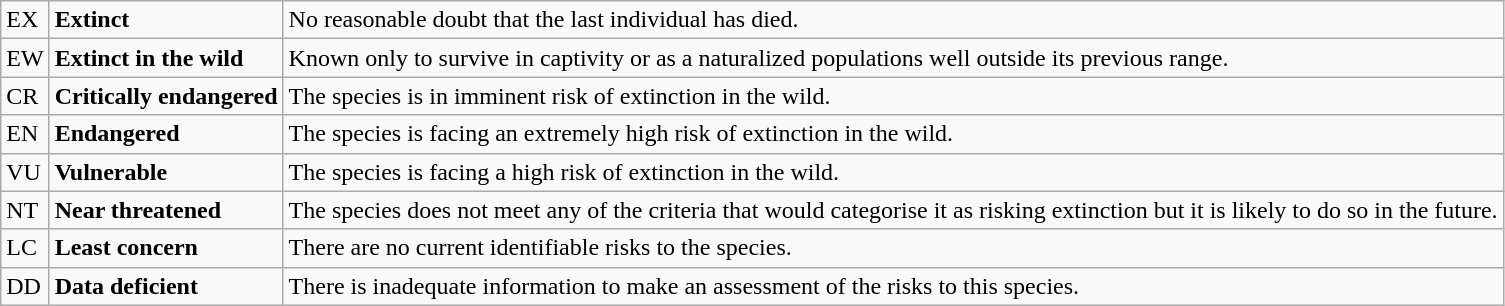<table class="wikitable" style="text-align:left">
<tr>
<td>EX</td>
<td><strong>Extinct</strong></td>
<td>No reasonable doubt that the last individual has died.</td>
</tr>
<tr>
<td>EW</td>
<td><strong>Extinct in the wild</strong></td>
<td>Known only to survive in captivity or as a naturalized populations well outside its previous range.</td>
</tr>
<tr>
<td>CR</td>
<td><strong>Critically endangered</strong></td>
<td>The species is in imminent risk of extinction in the wild.</td>
</tr>
<tr>
<td>EN</td>
<td><strong>Endangered</strong></td>
<td>The species is facing an extremely high risk of extinction in the wild.</td>
</tr>
<tr>
<td>VU</td>
<td><strong>Vulnerable</strong></td>
<td>The species is facing a high risk of extinction in the wild.</td>
</tr>
<tr>
<td>NT</td>
<td><strong>Near threatened</strong></td>
<td>The species does not meet any of the criteria that would categorise it as risking extinction but it is likely to do so in the future.</td>
</tr>
<tr>
<td>LC</td>
<td><strong>Least concern</strong></td>
<td>There are no current identifiable risks to the species.</td>
</tr>
<tr>
<td>DD</td>
<td><strong>Data deficient</strong></td>
<td>There is inadequate information to make an assessment of the risks to this species.</td>
</tr>
</table>
